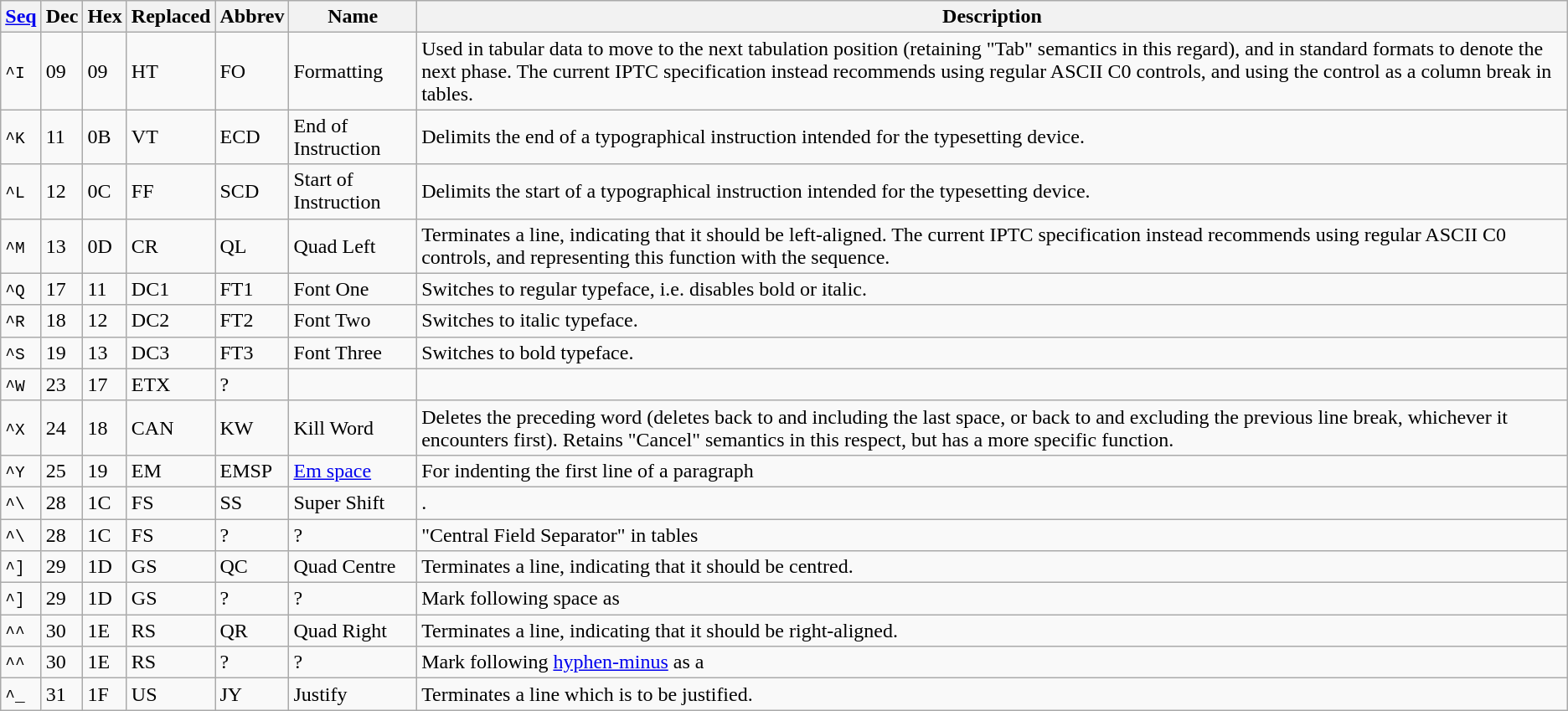<table class="wikitable">
<tr>
<th><a href='#'>Seq</a></th>
<th title="Decimal">Dec</th>
<th title="Hexadecimal">Hex</th>
<th title="ASCII control code replaced">Replaced</th>
<th title="Abbreviation">Abbrev</th>
<th title="Character name">Name</th>
<th>Description</th>
</tr>
<tr id="FO">
<td><code>^I</code></td>
<td>09</td>
<td>09</td>
<td>HT</td>
<td>FO</td>
<td>Formatting</td>
<td>Used in tabular data to move to the next tabulation position (retaining "Tab" semantics in this regard), and in standard formats to denote the next phase. The current IPTC specification instead recommends using regular ASCII C0 controls, and using the  control as a column break in tables.</td>
</tr>
<tr id="ECD">
<td><code>^K</code></td>
<td>11</td>
<td>0B</td>
<td>VT</td>
<td>ECD</td>
<td>End of Instruction</td>
<td>Delimits the end of a typographical instruction intended for the typesetting device.</td>
</tr>
<tr id="SCD">
<td><code>^L</code></td>
<td>12</td>
<td>0C</td>
<td>FF</td>
<td>SCD</td>
<td>Start of Instruction</td>
<td>Delimits the start of a typographical instruction intended for the typesetting device.</td>
</tr>
<tr id="QL">
<td><code>^M</code></td>
<td>13</td>
<td>0D</td>
<td>CR</td>
<td>QL</td>
<td>Quad Left</td>
<td>Terminates a line, indicating that it should be left-aligned. The current IPTC specification instead recommends using regular ASCII C0 controls, and representing this function with the  sequence.</td>
</tr>
<tr id="FT1">
<td><code>^Q</code></td>
<td>17</td>
<td>11</td>
<td>DC1</td>
<td>FT1</td>
<td>Font One</td>
<td>Switches to regular typeface, i.e. disables bold or italic.</td>
</tr>
<tr id="FT2">
<td><code>^R</code></td>
<td>18</td>
<td>12</td>
<td>DC2</td>
<td>FT2</td>
<td>Font Two</td>
<td>Switches to italic typeface.</td>
</tr>
<tr id="FT3">
<td><code>^S</code></td>
<td>19</td>
<td>13</td>
<td>DC3</td>
<td>FT3</td>
<td>Font Three</td>
<td>Switches to bold typeface.</td>
</tr>
<tr>
<td><code>^W</code></td>
<td>23</td>
<td>17</td>
<td>ETX</td>
<td>?</td>
<td></td>
<td></td>
</tr>
<tr id="KW">
<td><code>^X</code></td>
<td>24</td>
<td>18</td>
<td>CAN</td>
<td>KW</td>
<td>Kill Word</td>
<td>Deletes the preceding word (deletes back to and including the last space, or back to and excluding the previous line break, whichever it encounters first). Retains "Cancel" semantics in this respect, but has a more specific function.</td>
</tr>
<tr id="EMSP">
<td><code>^Y</code></td>
<td>25</td>
<td>19</td>
<td>EM</td>
<td>EMSP</td>
<td><a href='#'>Em space</a></td>
<td>For indenting the first line of a paragraph</td>
</tr>
<tr id="SS">
<td><code>^\</code></td>
<td>28</td>
<td>1C</td>
<td>FS</td>
<td>SS</td>
<td>Super Shift</td>
<td>.</td>
</tr>
<tr>
<td><code>^\</code></td>
<td>28</td>
<td>1C</td>
<td>FS</td>
<td>?</td>
<td>?</td>
<td>"Central Field Separator" in tables</td>
</tr>
<tr id="QL">
<td><code>^]</code></td>
<td>29</td>
<td>1D</td>
<td>GS</td>
<td>QC</td>
<td>Quad Centre</td>
<td>Terminates a line, indicating that it should be centred.</td>
</tr>
<tr>
<td><code>^]</code></td>
<td>29</td>
<td>1D</td>
<td>GS</td>
<td>?</td>
<td>?</td>
<td>Mark following space as </td>
</tr>
<tr id="QR">
<td><code>^^</code></td>
<td>30</td>
<td>1E</td>
<td>RS</td>
<td>QR</td>
<td>Quad Right</td>
<td>Terminates a line, indicating that it should be right-aligned.</td>
</tr>
<tr>
<td><code>^^</code></td>
<td>30</td>
<td>1E</td>
<td>RS</td>
<td>?</td>
<td>?</td>
<td>Mark following <a href='#'>hyphen-minus</a> as a </td>
</tr>
<tr id="JY">
<td><code>^_</code></td>
<td>31</td>
<td>1F</td>
<td>US</td>
<td>JY</td>
<td>Justify</td>
<td>Terminates a line which is to be justified.</td>
</tr>
</table>
